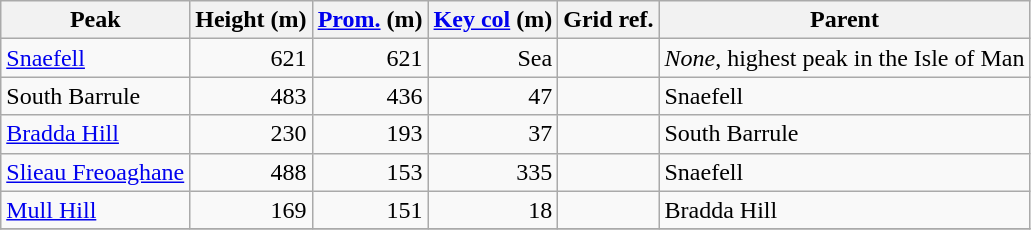<table class="wikitable sortable">
<tr>
<th>Peak</th>
<th>Height (m)</th>
<th><a href='#'>Prom.</a> (m)</th>
<th><a href='#'>Key col</a> (m)</th>
<th>Grid ref.</th>
<th>Parent</th>
</tr>
<tr>
<td><a href='#'>Snaefell</a></td>
<td align=right>621</td>
<td align=right>621</td>
<td align=right>Sea</td>
<td></td>
<td><em>None</em>, highest peak in the Isle of Man</td>
</tr>
<tr>
<td>South Barrule</td>
<td align=right>483</td>
<td align=right>436</td>
<td align=right>47</td>
<td></td>
<td>Snaefell</td>
</tr>
<tr>
<td><a href='#'>Bradda Hill</a></td>
<td align=right>230</td>
<td align=right>193</td>
<td align=right>37</td>
<td></td>
<td>South Barrule</td>
</tr>
<tr>
<td><a href='#'>Slieau Freoaghane</a></td>
<td align=right>488</td>
<td align=right>153</td>
<td align=right>335</td>
<td></td>
<td>Snaefell</td>
</tr>
<tr>
<td><a href='#'>Mull Hill</a></td>
<td align=right>169</td>
<td align=right>151</td>
<td align=right>18</td>
<td></td>
<td>Bradda Hill</td>
</tr>
<tr>
</tr>
</table>
